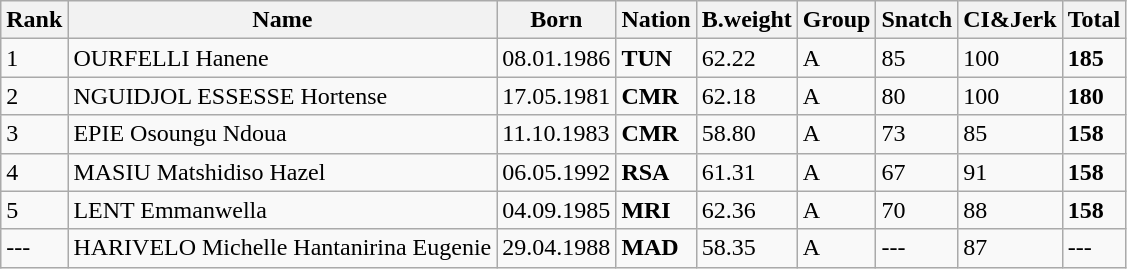<table class="wikitable">
<tr>
<th>Rank</th>
<th>Name</th>
<th>Born</th>
<th>Nation</th>
<th>B.weight</th>
<th>Group</th>
<th>Snatch</th>
<th>CI&Jerk</th>
<th>Total</th>
</tr>
<tr>
<td>1</td>
<td>OURFELLI Hanene</td>
<td>08.01.1986</td>
<td><strong>TUN</strong></td>
<td>62.22</td>
<td>A</td>
<td>85</td>
<td>100</td>
<td><strong>185</strong></td>
</tr>
<tr>
<td>2</td>
<td>NGUIDJOL ESSESSE Hortense</td>
<td>17.05.1981</td>
<td><strong>CMR</strong></td>
<td>62.18</td>
<td>A</td>
<td>80</td>
<td>100</td>
<td><strong>180</strong></td>
</tr>
<tr>
<td>3</td>
<td>EPIE Osoungu Ndoua</td>
<td>11.10.1983</td>
<td><strong>CMR</strong></td>
<td>58.80</td>
<td>A</td>
<td>73</td>
<td>85</td>
<td><strong>158</strong></td>
</tr>
<tr>
<td>4</td>
<td>MASIU Matshidiso Hazel</td>
<td>06.05.1992</td>
<td><strong>RSA</strong></td>
<td>61.31</td>
<td>A</td>
<td>67</td>
<td>91</td>
<td><strong>158</strong></td>
</tr>
<tr>
<td>5</td>
<td>LENT Emmanwella</td>
<td>04.09.1985</td>
<td><strong>MRI</strong></td>
<td>62.36</td>
<td>A</td>
<td>70</td>
<td>88</td>
<td><strong>158</strong></td>
</tr>
<tr>
<td>---</td>
<td>HARIVELO Michelle Hantanirina Eugenie</td>
<td>29.04.1988</td>
<td><strong>MAD</strong></td>
<td>58.35</td>
<td>A</td>
<td>---</td>
<td>87</td>
<td>---</td>
</tr>
</table>
